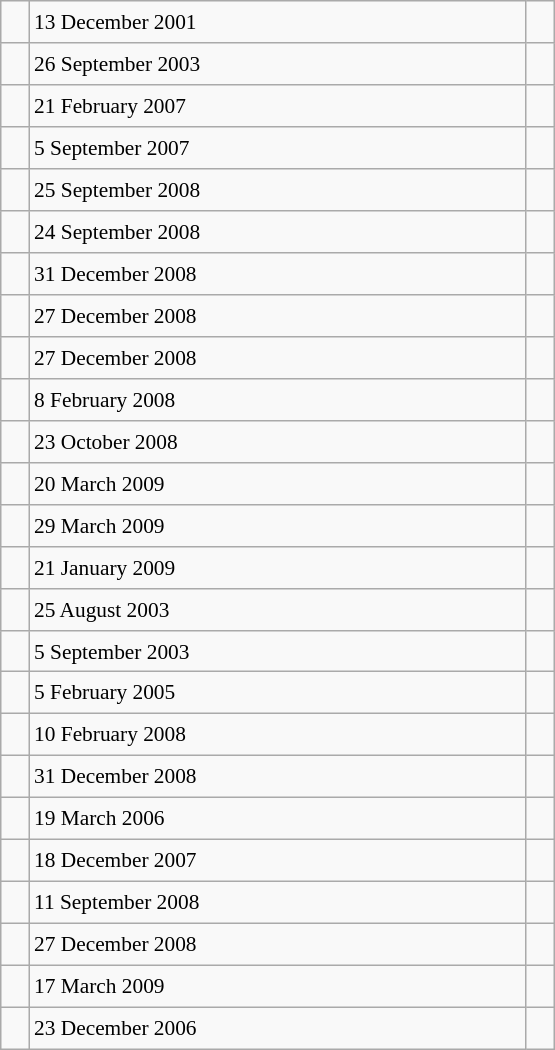<table class="wikitable" style="font-size: 89%; float: left; width: 26em; margin-right: 1em; height: 700px">
<tr>
<td></td>
<td>13 December 2001</td>
<td><small></small></td>
</tr>
<tr>
<td></td>
<td>26 September 2003</td>
<td><small></small></td>
</tr>
<tr>
<td></td>
<td>21 February 2007</td>
<td><small></small></td>
</tr>
<tr>
<td></td>
<td>5 September 2007</td>
<td><small></small></td>
</tr>
<tr>
<td></td>
<td>25 September 2008</td>
<td><small></small></td>
</tr>
<tr>
<td></td>
<td>24 September 2008</td>
<td><small></small></td>
</tr>
<tr>
<td></td>
<td>31 December 2008</td>
<td><small></small></td>
</tr>
<tr>
<td></td>
<td>27 December 2008</td>
<td><small></small></td>
</tr>
<tr>
<td></td>
<td>27 December 2008</td>
<td><small></small></td>
</tr>
<tr>
<td></td>
<td>8 February 2008</td>
<td><small></small></td>
</tr>
<tr>
<td></td>
<td>23 October 2008</td>
<td><small></small></td>
</tr>
<tr>
<td></td>
<td>20 March 2009</td>
<td><small></small></td>
</tr>
<tr>
<td></td>
<td>29 March 2009</td>
<td><small></small></td>
</tr>
<tr>
<td></td>
<td>21 January 2009</td>
<td><small></small></td>
</tr>
<tr>
<td></td>
<td>25 August 2003</td>
<td><small></small></td>
</tr>
<tr>
<td></td>
<td>5 September 2003</td>
<td><small></small></td>
</tr>
<tr>
<td></td>
<td>5 February 2005</td>
<td><small></small></td>
</tr>
<tr>
<td></td>
<td>10 February 2008</td>
<td><small></small></td>
</tr>
<tr>
<td></td>
<td>31 December 2008</td>
<td><small></small></td>
</tr>
<tr>
<td></td>
<td>19 March 2006</td>
<td><small></small></td>
</tr>
<tr>
<td></td>
<td>18 December 2007</td>
<td><small></small></td>
</tr>
<tr>
<td></td>
<td>11 September 2008</td>
<td><small></small></td>
</tr>
<tr>
<td></td>
<td>27 December 2008</td>
<td><small></small></td>
</tr>
<tr>
<td></td>
<td>17 March 2009</td>
<td><small></small></td>
</tr>
<tr>
<td></td>
<td>23 December 2006</td>
<td><small></small></td>
</tr>
</table>
